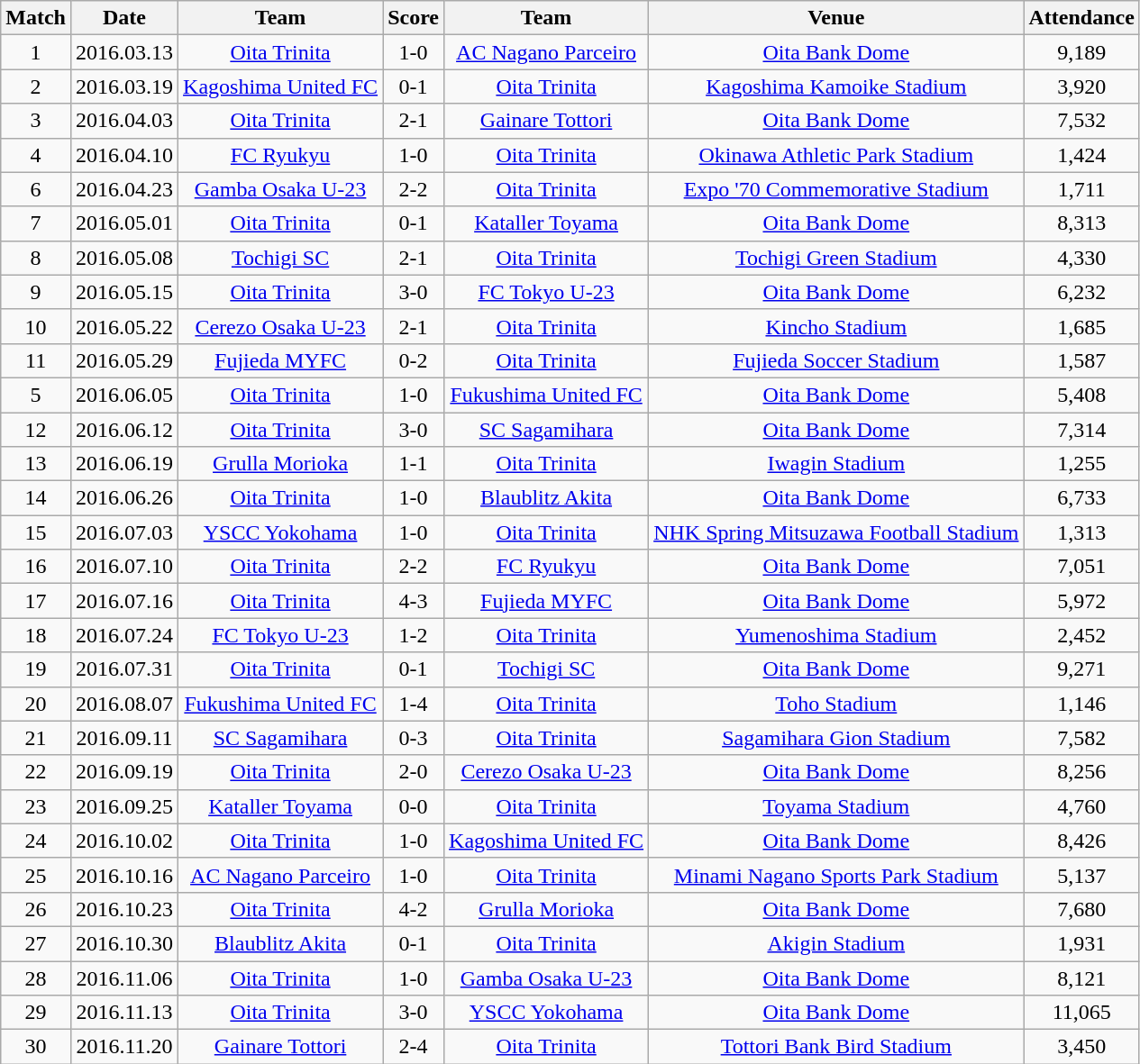<table class="wikitable" style="text-align:center;">
<tr>
<th>Match</th>
<th>Date</th>
<th>Team</th>
<th>Score</th>
<th>Team</th>
<th>Venue</th>
<th>Attendance</th>
</tr>
<tr>
<td>1</td>
<td>2016.03.13</td>
<td><a href='#'>Oita Trinita</a></td>
<td>1-0</td>
<td><a href='#'>AC Nagano Parceiro</a></td>
<td><a href='#'>Oita Bank Dome</a></td>
<td>9,189</td>
</tr>
<tr>
<td>2</td>
<td>2016.03.19</td>
<td><a href='#'>Kagoshima United FC</a></td>
<td>0-1</td>
<td><a href='#'>Oita Trinita</a></td>
<td><a href='#'>Kagoshima Kamoike Stadium</a></td>
<td>3,920</td>
</tr>
<tr>
<td>3</td>
<td>2016.04.03</td>
<td><a href='#'>Oita Trinita</a></td>
<td>2-1</td>
<td><a href='#'>Gainare Tottori</a></td>
<td><a href='#'>Oita Bank Dome</a></td>
<td>7,532</td>
</tr>
<tr>
<td>4</td>
<td>2016.04.10</td>
<td><a href='#'>FC Ryukyu</a></td>
<td>1-0</td>
<td><a href='#'>Oita Trinita</a></td>
<td><a href='#'>Okinawa Athletic Park Stadium</a></td>
<td>1,424</td>
</tr>
<tr>
<td>6</td>
<td>2016.04.23</td>
<td><a href='#'>Gamba Osaka U-23</a></td>
<td>2-2</td>
<td><a href='#'>Oita Trinita</a></td>
<td><a href='#'>Expo '70 Commemorative Stadium</a></td>
<td>1,711</td>
</tr>
<tr>
<td>7</td>
<td>2016.05.01</td>
<td><a href='#'>Oita Trinita</a></td>
<td>0-1</td>
<td><a href='#'>Kataller Toyama</a></td>
<td><a href='#'>Oita Bank Dome</a></td>
<td>8,313</td>
</tr>
<tr>
<td>8</td>
<td>2016.05.08</td>
<td><a href='#'>Tochigi SC</a></td>
<td>2-1</td>
<td><a href='#'>Oita Trinita</a></td>
<td><a href='#'>Tochigi Green Stadium</a></td>
<td>4,330</td>
</tr>
<tr>
<td>9</td>
<td>2016.05.15</td>
<td><a href='#'>Oita Trinita</a></td>
<td>3-0</td>
<td><a href='#'>FC Tokyo U-23</a></td>
<td><a href='#'>Oita Bank Dome</a></td>
<td>6,232</td>
</tr>
<tr>
<td>10</td>
<td>2016.05.22</td>
<td><a href='#'>Cerezo Osaka U-23</a></td>
<td>2-1</td>
<td><a href='#'>Oita Trinita</a></td>
<td><a href='#'>Kincho Stadium</a></td>
<td>1,685</td>
</tr>
<tr>
<td>11</td>
<td>2016.05.29</td>
<td><a href='#'>Fujieda MYFC</a></td>
<td>0-2</td>
<td><a href='#'>Oita Trinita</a></td>
<td><a href='#'>Fujieda Soccer Stadium</a></td>
<td>1,587</td>
</tr>
<tr>
<td>5</td>
<td>2016.06.05</td>
<td><a href='#'>Oita Trinita</a></td>
<td>1-0</td>
<td><a href='#'>Fukushima United FC</a></td>
<td><a href='#'>Oita Bank Dome</a></td>
<td>5,408</td>
</tr>
<tr>
<td>12</td>
<td>2016.06.12</td>
<td><a href='#'>Oita Trinita</a></td>
<td>3-0</td>
<td><a href='#'>SC Sagamihara</a></td>
<td><a href='#'>Oita Bank Dome</a></td>
<td>7,314</td>
</tr>
<tr>
<td>13</td>
<td>2016.06.19</td>
<td><a href='#'>Grulla Morioka</a></td>
<td>1-1</td>
<td><a href='#'>Oita Trinita</a></td>
<td><a href='#'>Iwagin Stadium</a></td>
<td>1,255</td>
</tr>
<tr>
<td>14</td>
<td>2016.06.26</td>
<td><a href='#'>Oita Trinita</a></td>
<td>1-0</td>
<td><a href='#'>Blaublitz Akita</a></td>
<td><a href='#'>Oita Bank Dome</a></td>
<td>6,733</td>
</tr>
<tr>
<td>15</td>
<td>2016.07.03</td>
<td><a href='#'>YSCC Yokohama</a></td>
<td>1-0</td>
<td><a href='#'>Oita Trinita</a></td>
<td><a href='#'>NHK Spring Mitsuzawa Football Stadium</a></td>
<td>1,313</td>
</tr>
<tr>
<td>16</td>
<td>2016.07.10</td>
<td><a href='#'>Oita Trinita</a></td>
<td>2-2</td>
<td><a href='#'>FC Ryukyu</a></td>
<td><a href='#'>Oita Bank Dome</a></td>
<td>7,051</td>
</tr>
<tr>
<td>17</td>
<td>2016.07.16</td>
<td><a href='#'>Oita Trinita</a></td>
<td>4-3</td>
<td><a href='#'>Fujieda MYFC</a></td>
<td><a href='#'>Oita Bank Dome</a></td>
<td>5,972</td>
</tr>
<tr>
<td>18</td>
<td>2016.07.24</td>
<td><a href='#'>FC Tokyo U-23</a></td>
<td>1-2</td>
<td><a href='#'>Oita Trinita</a></td>
<td><a href='#'>Yumenoshima Stadium</a></td>
<td>2,452</td>
</tr>
<tr>
<td>19</td>
<td>2016.07.31</td>
<td><a href='#'>Oita Trinita</a></td>
<td>0-1</td>
<td><a href='#'>Tochigi SC</a></td>
<td><a href='#'>Oita Bank Dome</a></td>
<td>9,271</td>
</tr>
<tr>
<td>20</td>
<td>2016.08.07</td>
<td><a href='#'>Fukushima United FC</a></td>
<td>1-4</td>
<td><a href='#'>Oita Trinita</a></td>
<td><a href='#'>Toho Stadium</a></td>
<td>1,146</td>
</tr>
<tr>
<td>21</td>
<td>2016.09.11</td>
<td><a href='#'>SC Sagamihara</a></td>
<td>0-3</td>
<td><a href='#'>Oita Trinita</a></td>
<td><a href='#'>Sagamihara Gion Stadium</a></td>
<td>7,582</td>
</tr>
<tr>
<td>22</td>
<td>2016.09.19</td>
<td><a href='#'>Oita Trinita</a></td>
<td>2-0</td>
<td><a href='#'>Cerezo Osaka U-23</a></td>
<td><a href='#'>Oita Bank Dome</a></td>
<td>8,256</td>
</tr>
<tr>
<td>23</td>
<td>2016.09.25</td>
<td><a href='#'>Kataller Toyama</a></td>
<td>0-0</td>
<td><a href='#'>Oita Trinita</a></td>
<td><a href='#'>Toyama Stadium</a></td>
<td>4,760</td>
</tr>
<tr>
<td>24</td>
<td>2016.10.02</td>
<td><a href='#'>Oita Trinita</a></td>
<td>1-0</td>
<td><a href='#'>Kagoshima United FC</a></td>
<td><a href='#'>Oita Bank Dome</a></td>
<td>8,426</td>
</tr>
<tr>
<td>25</td>
<td>2016.10.16</td>
<td><a href='#'>AC Nagano Parceiro</a></td>
<td>1-0</td>
<td><a href='#'>Oita Trinita</a></td>
<td><a href='#'>Minami Nagano Sports Park Stadium</a></td>
<td>5,137</td>
</tr>
<tr>
<td>26</td>
<td>2016.10.23</td>
<td><a href='#'>Oita Trinita</a></td>
<td>4-2</td>
<td><a href='#'>Grulla Morioka</a></td>
<td><a href='#'>Oita Bank Dome</a></td>
<td>7,680</td>
</tr>
<tr>
<td>27</td>
<td>2016.10.30</td>
<td><a href='#'>Blaublitz Akita</a></td>
<td>0-1</td>
<td><a href='#'>Oita Trinita</a></td>
<td><a href='#'>Akigin Stadium</a></td>
<td>1,931</td>
</tr>
<tr>
<td>28</td>
<td>2016.11.06</td>
<td><a href='#'>Oita Trinita</a></td>
<td>1-0</td>
<td><a href='#'>Gamba Osaka U-23</a></td>
<td><a href='#'>Oita Bank Dome</a></td>
<td>8,121</td>
</tr>
<tr>
<td>29</td>
<td>2016.11.13</td>
<td><a href='#'>Oita Trinita</a></td>
<td>3-0</td>
<td><a href='#'>YSCC Yokohama</a></td>
<td><a href='#'>Oita Bank Dome</a></td>
<td>11,065</td>
</tr>
<tr>
<td>30</td>
<td>2016.11.20</td>
<td><a href='#'>Gainare Tottori</a></td>
<td>2-4</td>
<td><a href='#'>Oita Trinita</a></td>
<td><a href='#'>Tottori Bank Bird Stadium</a></td>
<td>3,450</td>
</tr>
</table>
